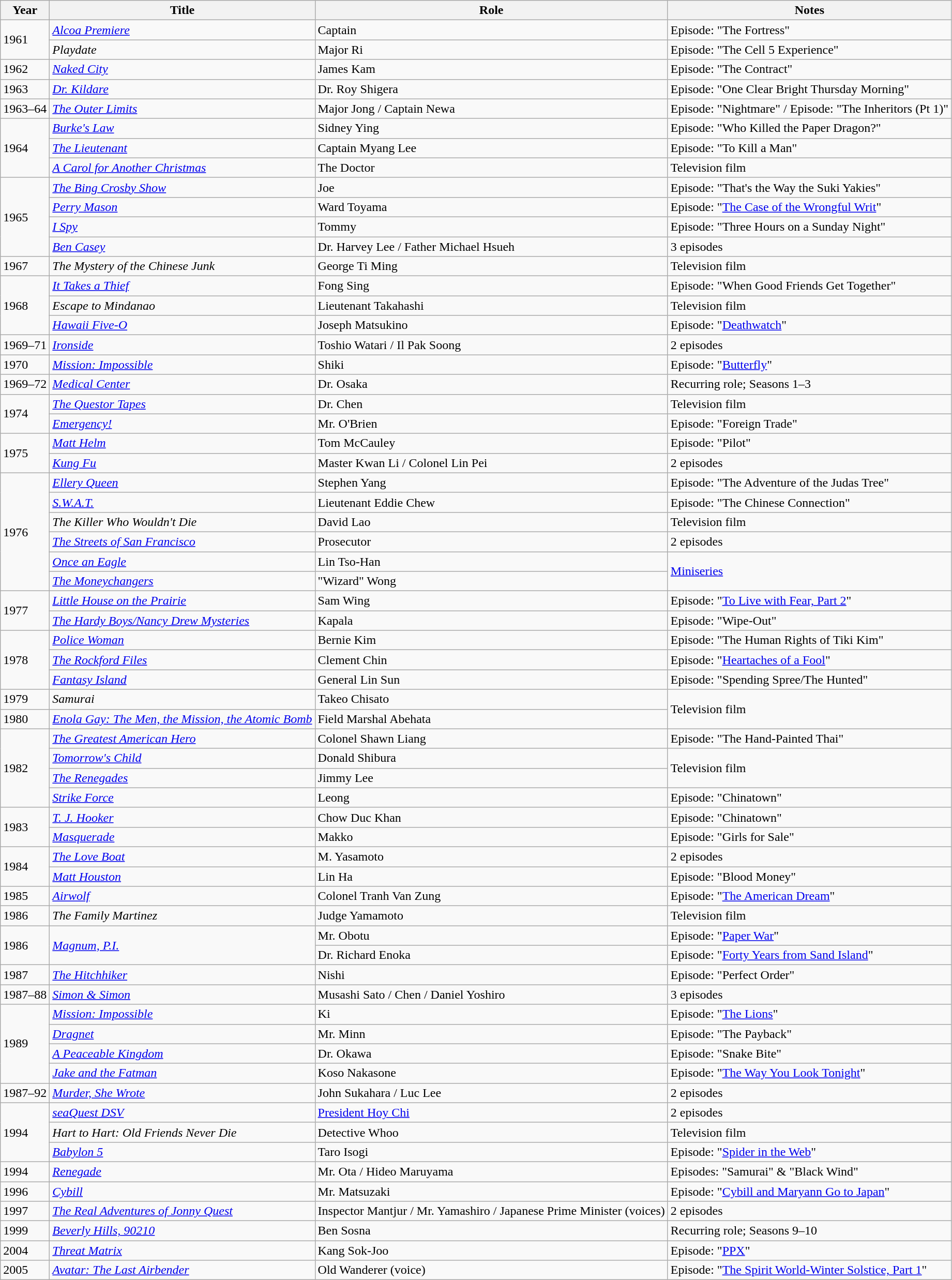<table class="wikitable sortable">
<tr>
<th>Year</th>
<th>Title</th>
<th>Role</th>
<th>Notes</th>
</tr>
<tr>
<td rowspan="2">1961</td>
<td><em><a href='#'>Alcoa Premiere</a></em></td>
<td>Captain</td>
<td>Episode: "The Fortress"</td>
</tr>
<tr>
<td><em>Playdate</em></td>
<td>Major Ri</td>
<td>Episode: "The Cell 5 Experience"</td>
</tr>
<tr>
<td>1962</td>
<td><em><a href='#'>Naked City</a></em></td>
<td>James Kam</td>
<td>Episode: "The Contract"</td>
</tr>
<tr>
<td>1963</td>
<td><em><a href='#'>Dr. Kildare</a></em></td>
<td>Dr. Roy Shigera</td>
<td>Episode: "One Clear Bright Thursday Morning"</td>
</tr>
<tr>
<td>1963–64</td>
<td><em><a href='#'>The Outer Limits</a></em></td>
<td>Major Jong / Captain Newa</td>
<td>Episode: "Nightmare" / Episode: "The Inheritors (Pt 1)"</td>
</tr>
<tr>
<td rowspan="3">1964</td>
<td><em><a href='#'>Burke's Law</a></em></td>
<td>Sidney Ying</td>
<td>Episode: "Who Killed the Paper Dragon?"</td>
</tr>
<tr>
<td><em><a href='#'>The Lieutenant</a></em></td>
<td>Captain Myang Lee</td>
<td>Episode: "To Kill a Man"</td>
</tr>
<tr>
<td><em><a href='#'>A Carol for Another Christmas</a></em></td>
<td>The Doctor</td>
<td>Television film</td>
</tr>
<tr>
<td rowspan="4">1965</td>
<td><em><a href='#'>The Bing Crosby Show</a></em></td>
<td>Joe</td>
<td>Episode: "That's the Way the Suki Yakies"</td>
</tr>
<tr>
<td><em><a href='#'>Perry Mason</a></em></td>
<td>Ward Toyama</td>
<td>Episode: "<a href='#'>The Case of the Wrongful Writ</a>"</td>
</tr>
<tr>
<td><em><a href='#'>I Spy</a></em></td>
<td>Tommy</td>
<td>Episode: "Three Hours on a Sunday Night"</td>
</tr>
<tr>
<td><em><a href='#'>Ben Casey</a></em></td>
<td>Dr. Harvey Lee / Father Michael Hsueh</td>
<td>3 episodes</td>
</tr>
<tr>
<td>1967</td>
<td><em>The Mystery of the Chinese Junk</em></td>
<td>George Ti Ming</td>
<td>Television film</td>
</tr>
<tr>
<td rowspan="3">1968</td>
<td><em><a href='#'>It Takes a Thief</a></em></td>
<td>Fong Sing</td>
<td>Episode: "When Good Friends Get Together"</td>
</tr>
<tr>
<td><em>Escape to Mindanao</em></td>
<td>Lieutenant Takahashi</td>
<td>Television film</td>
</tr>
<tr>
<td><em><a href='#'>Hawaii Five-O</a></em></td>
<td>Joseph Matsukino</td>
<td>Episode: "<a href='#'>Deathwatch</a>"</td>
</tr>
<tr>
<td>1969–71</td>
<td><em><a href='#'>Ironside</a></em></td>
<td>Toshio Watari / Il Pak Soong</td>
<td>2 episodes</td>
</tr>
<tr>
<td>1970</td>
<td><em><a href='#'>Mission: Impossible</a></em></td>
<td>Shiki</td>
<td>Episode: "<a href='#'>Butterfly</a>"</td>
</tr>
<tr>
<td>1969–72</td>
<td><em><a href='#'>Medical Center</a></em></td>
<td>Dr. Osaka</td>
<td>Recurring role; Seasons 1–3</td>
</tr>
<tr>
<td rowspan="2">1974</td>
<td><em><a href='#'>The Questor Tapes</a></em></td>
<td>Dr. Chen</td>
<td>Television film</td>
</tr>
<tr>
<td><em><a href='#'>Emergency!</a></em></td>
<td>Mr. O'Brien</td>
<td>Episode: "Foreign Trade"</td>
</tr>
<tr>
<td rowspan="2">1975</td>
<td><em><a href='#'>Matt Helm</a></em></td>
<td>Tom McCauley</td>
<td>Episode: "Pilot"</td>
</tr>
<tr>
<td><em><a href='#'>Kung Fu</a></em></td>
<td>Master Kwan Li / Colonel Lin Pei</td>
<td>2 episodes</td>
</tr>
<tr>
<td rowspan="6">1976</td>
<td><em><a href='#'>Ellery Queen</a></em></td>
<td>Stephen Yang</td>
<td>Episode: "The Adventure of the Judas Tree"</td>
</tr>
<tr>
<td><em><a href='#'>S.W.A.T.</a></em></td>
<td>Lieutenant Eddie Chew</td>
<td>Episode: "The Chinese Connection"</td>
</tr>
<tr>
<td><em>The Killer Who Wouldn't Die</em></td>
<td>David Lao</td>
<td>Television film</td>
</tr>
<tr>
<td><em><a href='#'>The Streets of San Francisco</a></em></td>
<td>Prosecutor</td>
<td>2 episodes</td>
</tr>
<tr>
<td><em><a href='#'>Once an Eagle</a></em></td>
<td>Lin Tso-Han</td>
<td rowspan="2"><a href='#'>Miniseries</a></td>
</tr>
<tr>
<td><em><a href='#'>The Moneychangers</a></em></td>
<td>"Wizard" Wong</td>
</tr>
<tr>
<td rowspan="2">1977</td>
<td><em><a href='#'>Little House on the Prairie</a></em></td>
<td>Sam Wing</td>
<td>Episode: "<a href='#'>To Live with Fear, Part 2</a>"</td>
</tr>
<tr>
<td><em><a href='#'>The Hardy Boys/Nancy Drew Mysteries</a></em></td>
<td>Kapala</td>
<td>Episode: "Wipe-Out"</td>
</tr>
<tr>
<td rowspan="3">1978</td>
<td><em><a href='#'>Police Woman</a></em></td>
<td>Bernie Kim</td>
<td>Episode: "The Human Rights of Tiki Kim"</td>
</tr>
<tr>
<td><em><a href='#'>The Rockford Files</a></em></td>
<td>Clement Chin</td>
<td>Episode: "<a href='#'>Heartaches of a Fool</a>"</td>
</tr>
<tr>
<td><em><a href='#'>Fantasy Island</a></em></td>
<td>General Lin Sun</td>
<td>Episode: "Spending Spree/The Hunted"</td>
</tr>
<tr>
<td>1979</td>
<td><em>Samurai</em></td>
<td>Takeo Chisato</td>
<td rowspan="2">Television film</td>
</tr>
<tr>
<td>1980</td>
<td><em><a href='#'>Enola Gay: The Men, the Mission, the Atomic Bomb</a></em></td>
<td>Field Marshal Abehata</td>
</tr>
<tr>
<td rowspan="4">1982</td>
<td><em><a href='#'>The Greatest American Hero</a></em></td>
<td>Colonel Shawn Liang</td>
<td>Episode: "The Hand-Painted Thai"</td>
</tr>
<tr>
<td><em><a href='#'>Tomorrow's Child</a></em></td>
<td>Donald Shibura</td>
<td rowspan="2">Television film</td>
</tr>
<tr>
<td><em><a href='#'>The Renegades</a></em></td>
<td>Jimmy Lee</td>
</tr>
<tr>
<td><em><a href='#'>Strike Force</a></em></td>
<td>Leong</td>
<td>Episode: "Chinatown"</td>
</tr>
<tr>
<td rowspan="2">1983</td>
<td><em><a href='#'>T. J. Hooker</a></em></td>
<td>Chow Duc Khan</td>
<td>Episode: "Chinatown"</td>
</tr>
<tr>
<td><em><a href='#'>Masquerade</a></em></td>
<td>Makko</td>
<td>Episode: "Girls for Sale"</td>
</tr>
<tr>
<td rowspan="2">1984</td>
<td><em><a href='#'>The Love Boat</a></em></td>
<td>M. Yasamoto</td>
<td>2 episodes</td>
</tr>
<tr>
<td><em><a href='#'>Matt Houston</a></em></td>
<td>Lin Ha</td>
<td>Episode: "Blood Money"</td>
</tr>
<tr>
<td>1985</td>
<td><em><a href='#'>Airwolf</a></em></td>
<td>Colonel Tranh Van Zung</td>
<td>Episode: "<a href='#'>The American Dream</a>"</td>
</tr>
<tr>
<td>1986</td>
<td><em>The Family Martinez</em></td>
<td>Judge Yamamoto</td>
<td>Television film</td>
</tr>
<tr>
<td rowspan="2">1986</td>
<td rowspan="2"><em><a href='#'>Magnum, P.I.</a></em></td>
<td>Mr. Obotu</td>
<td>Episode: "<a href='#'>Paper War</a>"</td>
</tr>
<tr>
<td>Dr. Richard Enoka</td>
<td>Episode: "<a href='#'>Forty Years from Sand Island</a>"</td>
</tr>
<tr>
<td>1987</td>
<td><em><a href='#'>The Hitchhiker</a></em></td>
<td>Nishi</td>
<td>Episode: "Perfect Order"</td>
</tr>
<tr>
<td>1987–88</td>
<td><em><a href='#'>Simon & Simon</a></em></td>
<td>Musashi Sato / Chen / Daniel Yoshiro</td>
<td>3 episodes</td>
</tr>
<tr>
<td rowspan="4">1989</td>
<td><em><a href='#'>Mission: Impossible</a></em></td>
<td>Ki</td>
<td>Episode: "<a href='#'>The Lions</a>"</td>
</tr>
<tr>
<td><em><a href='#'>Dragnet</a></em></td>
<td>Mr. Minn</td>
<td>Episode: "The Payback"</td>
</tr>
<tr>
<td><em><a href='#'>A Peaceable Kingdom</a></em></td>
<td>Dr. Okawa</td>
<td>Episode: "Snake Bite"</td>
</tr>
<tr>
<td><em><a href='#'>Jake and the Fatman</a></em></td>
<td>Koso Nakasone</td>
<td>Episode: "<a href='#'>The Way You Look Tonight</a>"</td>
</tr>
<tr>
<td>1987–92</td>
<td><em><a href='#'>Murder, She Wrote</a></em></td>
<td>John Sukahara /  Luc Lee</td>
<td rowspan="1">2 episodes</td>
</tr>
<tr>
<td rowspan="3">1994</td>
<td><em><a href='#'>seaQuest DSV</a></em></td>
<td><a href='#'>President Hoy Chi</a></td>
<td rowspan="1">2 episodes</td>
</tr>
<tr>
<td><em>Hart to Hart: Old Friends Never Die</em></td>
<td>Detective Whoo</td>
<td>Television film</td>
</tr>
<tr>
<td><em><a href='#'>Babylon 5</a></em></td>
<td>Taro Isogi</td>
<td>Episode: "<a href='#'>Spider in the Web</a>"</td>
</tr>
<tr>
<td>1994</td>
<td><em><a href='#'>Renegade</a></em></td>
<td>Mr. Ota / Hideo Maruyama</td>
<td>Episodes: "Samurai" & "Black Wind"</td>
</tr>
<tr>
<td>1996</td>
<td><em><a href='#'>Cybill</a></em></td>
<td>Mr. Matsuzaki</td>
<td>Episode: "<a href='#'>Cybill and Maryann Go to Japan</a>"</td>
</tr>
<tr>
<td>1997</td>
<td><em><a href='#'>The Real Adventures of Jonny Quest</a></em></td>
<td>Inspector Mantjur / Mr. Yamashiro / Japanese Prime Minister (voices)</td>
<td>2 episodes</td>
</tr>
<tr>
<td>1999</td>
<td><em><a href='#'>Beverly Hills, 90210</a></em></td>
<td>Ben Sosna</td>
<td>Recurring role; Seasons 9–10</td>
</tr>
<tr>
<td>2004</td>
<td><em><a href='#'>Threat Matrix</a></em></td>
<td>Kang Sok-Joo</td>
<td>Episode: "<a href='#'>PPX</a>"</td>
</tr>
<tr>
<td>2005</td>
<td><em><a href='#'>Avatar: The Last Airbender</a></em></td>
<td>Old Wanderer (voice)</td>
<td>Episode: "<a href='#'>The Spirit World-Winter Solstice, Part 1</a>"</td>
</tr>
</table>
